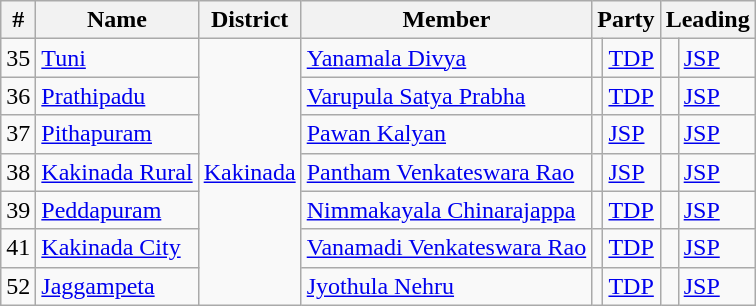<table class="wikitable sortable">
<tr>
<th>#</th>
<th>Name</th>
<th>District</th>
<th>Member</th>
<th colspan="2">Party</th>
<th colspan=2>Leading<br></th>
</tr>
<tr>
<td>35</td>
<td><a href='#'>Tuni</a></td>
<td rowspan="7"><a href='#'>Kakinada</a></td>
<td><a href='#'>Yanamala Divya</a></td>
<td></td>
<td><a href='#'>TDP</a></td>
<td></td>
<td><a href='#'>JSP</a></td>
</tr>
<tr>
<td>36</td>
<td><a href='#'>Prathipadu</a></td>
<td><a href='#'>Varupula Satya Prabha</a></td>
<td></td>
<td><a href='#'>TDP</a></td>
<td></td>
<td><a href='#'>JSP</a></td>
</tr>
<tr>
<td>37</td>
<td><a href='#'>Pithapuram</a></td>
<td><a href='#'>Pawan Kalyan</a></td>
<td></td>
<td><a href='#'>JSP</a></td>
<td></td>
<td><a href='#'>JSP</a></td>
</tr>
<tr>
<td>38</td>
<td><a href='#'>Kakinada Rural</a></td>
<td><a href='#'>Pantham Venkateswara Rao</a></td>
<td></td>
<td><a href='#'>JSP</a></td>
<td></td>
<td><a href='#'>JSP</a></td>
</tr>
<tr>
<td>39</td>
<td><a href='#'>Peddapuram</a></td>
<td><a href='#'>Nimmakayala Chinarajappa</a></td>
<td></td>
<td><a href='#'>TDP</a></td>
<td></td>
<td><a href='#'>JSP</a></td>
</tr>
<tr>
<td>41</td>
<td><a href='#'>Kakinada City</a></td>
<td><a href='#'>Vanamadi Venkateswara Rao</a></td>
<td></td>
<td><a href='#'>TDP</a></td>
<td></td>
<td><a href='#'>JSP</a></td>
</tr>
<tr>
<td>52</td>
<td><a href='#'>Jaggampeta</a></td>
<td><a href='#'>Jyothula Nehru</a></td>
<td></td>
<td><a href='#'>TDP</a></td>
<td></td>
<td><a href='#'>JSP</a></td>
</tr>
</table>
